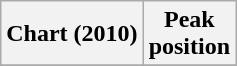<table class="wikitable sortable">
<tr>
<th>Chart (2010)</th>
<th>Peak<br>position</th>
</tr>
<tr>
</tr>
</table>
